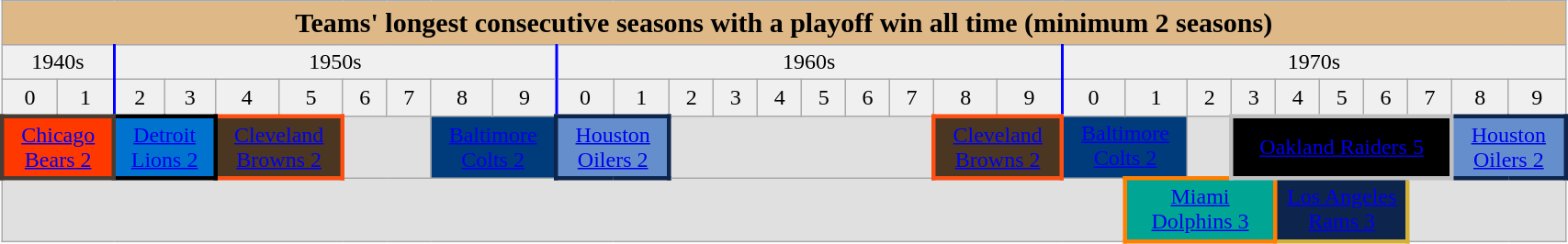<table class="wikitable" style="text-align:center" width=90%>
<tr>
<th colspan="30" style="width:80%; text-align:center; font-size:125%; background:#deb887;">Teams' longest consecutive seasons with a playoff win all time (minimum 2 seasons)</th>
</tr>
<tr style="background:#f0f0f0;">
<td colspan="2" style="width:9%; border-right:2px solid blue;">1940s</td>
<td colspan="8" style="width:9%; border-right:2px solid blue;">1950s</td>
<td colspan="10" style="width:9%; border-right:2px solid blue;">1960s</td>
<td colspan="10" width=9%>1970s</td>
</tr>
<tr style="background:#f0f0f0;">
<td width=2%>0</td>
<td style="width:2%; border-right:2px solid blue;">1</td>
<td width=2%>2</td>
<td width=2%>3</td>
<td width=2%>4</td>
<td width=2%>5</td>
<td width=2%>6</td>
<td width=2%>7</td>
<td width=2%>8</td>
<td style="width:2%; border-right:2px solid blue;">9</td>
<td width=2%>0</td>
<td width=2%>1</td>
<td width=2%>2</td>
<td width=2%>3</td>
<td width=2%>4</td>
<td width=2%>5</td>
<td width=2%>6</td>
<td width=2%>7</td>
<td width=2%>8</td>
<td style="width:2%; border-right:2px solid blue;">9</td>
<td width=2%>0</td>
<td width=2%>1</td>
<td width=2%>2</td>
<td width=2%>3</td>
<td width=2%>4</td>
<td width=2%>5</td>
<td width=2%>6</td>
<td width=2%>7</td>
<td width=2%>8</td>
<td width=2%>9</td>
</tr>
<tr style="background:#e0e0e0;">
<td colspan="2" style="border: 3px solid #483C32;background:#FF3800"><a href='#'><span>Chicago Bears 2</span></a></td>
<td colspan="2" style="border: 3px solid #000000;background:#0073CF"><a href='#'><span>Detroit Lions 2</span></a></td>
<td colspan="2" style="border: 3px solid #FB4F14;background:#4B3621"><a href='#'><span>Cleveland Browns 2</span></a></td>
<td colspan="2"></td>
<td colspan="2" style="background:#003b7b"><a href='#'><span>Baltimore Colts 2</span></a></td>
<td colspan="2" style="border: 3px solid #0d254c;background:#648fcc"><a href='#'><span>Houston Oilers 2</span></a></td>
<td colspan="6"></td>
<td colspan="2" style="border: 3px solid #FB4F14;background:#4B3621"><a href='#'><span>Cleveland Browns 2</span></a></td>
<td colspan="2" style="background:#003b7b"><a href='#'><span>Baltimore Colts 2</span></a></td>
<td colspan="1"></td>
<td colspan="5" style="border: 3px solid silver;background:#000000"><a href='#'><span>Oakland Raiders 5</span></a></td>
<td colspan="2" style="border: 3px solid #0d254c;background:#648fcc"><a href='#'><span>Houston Oilers 2</span></a></td>
</tr>
<tr style="background:#e0e0e0;">
<td colspan="21"></td>
<td colspan="3" style="border: 3px solid #FF7F00;background:#00A693"><a href='#'><span>Miami Dolphins 3</span></a></td>
<td colspan="3" style="border: 3px solid #D4AF37;background-color: #0d254c"><a href='#'><span>Los Angeles Rams 3</span></a></td>
<td colspan="3"></td>
</tr>
</table>
